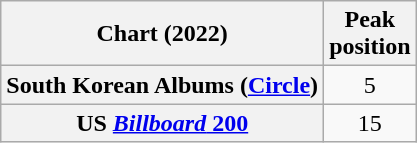<table class="wikitable sortable plainrowheaders" style="text-align:center;">
<tr>
<th scope="col">Chart (2022)</th>
<th scope="col">Peak<br>position</th>
</tr>
<tr>
<th scope="row">South Korean Albums (<a href='#'>Circle</a>)</th>
<td>5</td>
</tr>
<tr>
<th scope="row">US <a href='#'><em>Billboard</em> 200</a></th>
<td>15</td>
</tr>
</table>
